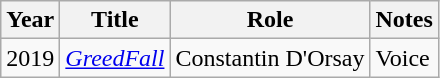<table class="wikitable sortable">
<tr>
<th>Year</th>
<th>Title</th>
<th>Role</th>
<th class="unsortable">Notes</th>
</tr>
<tr>
<td>2019</td>
<td><em><a href='#'>GreedFall</a></em></td>
<td>Constantin D'Orsay</td>
<td>Voice</td>
</tr>
</table>
